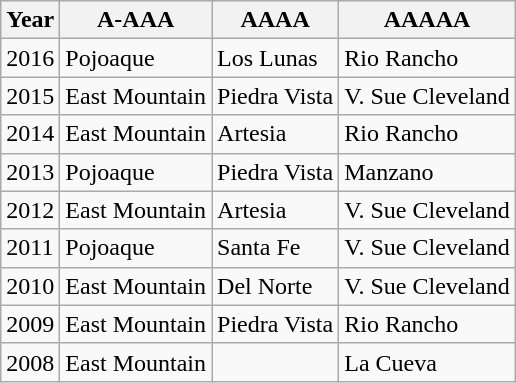<table class="wikitable">
<tr>
<th>Year</th>
<th>A-AAA</th>
<th>AAAA</th>
<th>AAAAA</th>
</tr>
<tr>
<td>2016</td>
<td>Pojoaque</td>
<td>Los Lunas</td>
<td>Rio Rancho</td>
</tr>
<tr>
<td>2015</td>
<td>East Mountain</td>
<td>Piedra Vista</td>
<td>V. Sue Cleveland</td>
</tr>
<tr>
<td>2014</td>
<td>East Mountain</td>
<td>Artesia</td>
<td>Rio Rancho</td>
</tr>
<tr>
<td>2013</td>
<td>Pojoaque</td>
<td>Piedra Vista</td>
<td>Manzano</td>
</tr>
<tr>
<td>2012</td>
<td>East Mountain</td>
<td>Artesia</td>
<td>V. Sue Cleveland</td>
</tr>
<tr>
<td>2011</td>
<td>Pojoaque</td>
<td>Santa Fe</td>
<td>V. Sue Cleveland</td>
</tr>
<tr>
<td>2010</td>
<td>East Mountain</td>
<td>Del Norte</td>
<td>V. Sue Cleveland</td>
</tr>
<tr>
<td>2009</td>
<td>East Mountain</td>
<td>Piedra Vista</td>
<td>Rio Rancho</td>
</tr>
<tr>
<td>2008</td>
<td>East Mountain</td>
<td></td>
<td>La Cueva</td>
</tr>
</table>
